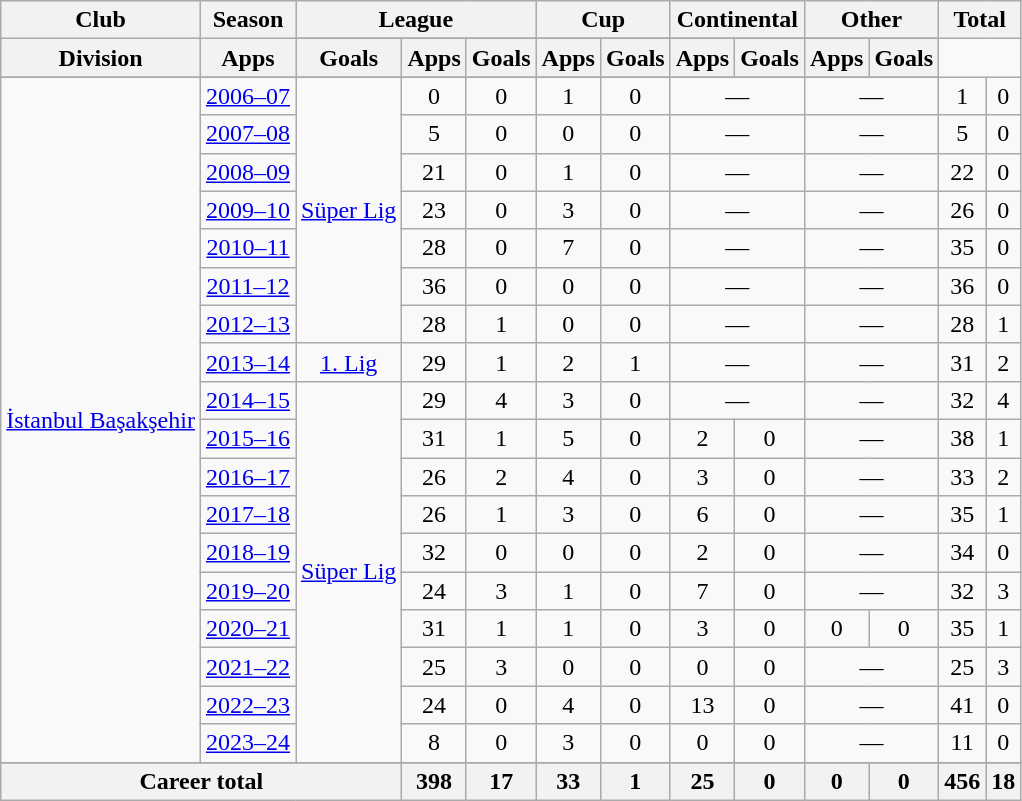<table class="wikitable" style="text-align:center">
<tr>
<th rowspan="2">Club</th>
<th rowspan="2">Season</th>
<th colspan="3">League</th>
<th colspan="2">Cup</th>
<th colspan="2">Continental</th>
<th colspan="2">Other</th>
<th colspan="2">Total</th>
</tr>
<tr>
</tr>
<tr>
<th>Division</th>
<th>Apps</th>
<th>Goals</th>
<th>Apps</th>
<th>Goals</th>
<th>Apps</th>
<th>Goals</th>
<th>Apps</th>
<th>Goals</th>
<th>Apps</th>
<th>Goals</th>
</tr>
<tr>
</tr>
<tr>
<td rowspan="18" valign="center"><a href='#'>İstanbul Başakşehir</a></td>
<td><a href='#'>2006–07</a></td>
<td rowspan="7"><a href='#'>Süper Lig</a></td>
<td>0</td>
<td>0</td>
<td>1</td>
<td>0</td>
<td colspan="2">—</td>
<td colspan="2">—</td>
<td>1</td>
<td>0</td>
</tr>
<tr>
<td><a href='#'>2007–08</a></td>
<td>5</td>
<td>0</td>
<td>0</td>
<td>0</td>
<td colspan="2">—</td>
<td colspan="2">—</td>
<td>5</td>
<td>0</td>
</tr>
<tr>
<td><a href='#'>2008–09</a></td>
<td>21</td>
<td>0</td>
<td>1</td>
<td>0</td>
<td colspan="2">—</td>
<td colspan="2">—</td>
<td>22</td>
<td>0</td>
</tr>
<tr>
<td><a href='#'>2009–10</a></td>
<td>23</td>
<td>0</td>
<td>3</td>
<td>0</td>
<td colspan="2">—</td>
<td colspan="2">—</td>
<td>26</td>
<td>0</td>
</tr>
<tr>
<td><a href='#'>2010–11</a></td>
<td>28</td>
<td>0</td>
<td>7</td>
<td>0</td>
<td colspan="2">—</td>
<td colspan="2">—</td>
<td>35</td>
<td>0</td>
</tr>
<tr>
<td><a href='#'>2011–12</a></td>
<td>36</td>
<td>0</td>
<td>0</td>
<td>0</td>
<td colspan="2">—</td>
<td colspan="2">—</td>
<td>36</td>
<td>0</td>
</tr>
<tr>
<td><a href='#'>2012–13</a></td>
<td>28</td>
<td>1</td>
<td>0</td>
<td>0</td>
<td colspan="2">—</td>
<td colspan="2">—</td>
<td>28</td>
<td>1</td>
</tr>
<tr>
<td><a href='#'>2013–14</a></td>
<td><a href='#'>1. Lig</a></td>
<td>29</td>
<td>1</td>
<td>2</td>
<td>1</td>
<td colspan="2">—</td>
<td colspan="2">—</td>
<td>31</td>
<td>2</td>
</tr>
<tr>
<td><a href='#'>2014–15</a></td>
<td rowspan="10"><a href='#'>Süper Lig</a></td>
<td>29</td>
<td>4</td>
<td>3</td>
<td>0</td>
<td colspan="2">—</td>
<td colspan="2">—</td>
<td>32</td>
<td>4</td>
</tr>
<tr>
<td><a href='#'>2015–16</a></td>
<td>31</td>
<td>1</td>
<td>5</td>
<td>0</td>
<td>2</td>
<td>0</td>
<td colspan="2">—</td>
<td>38</td>
<td>1</td>
</tr>
<tr>
<td><a href='#'>2016–17</a></td>
<td>26</td>
<td>2</td>
<td>4</td>
<td>0</td>
<td>3</td>
<td>0</td>
<td colspan="2">—</td>
<td>33</td>
<td>2</td>
</tr>
<tr>
<td><a href='#'>2017–18</a></td>
<td>26</td>
<td>1</td>
<td>3</td>
<td>0</td>
<td>6</td>
<td>0</td>
<td colspan="2">—</td>
<td>35</td>
<td>1</td>
</tr>
<tr>
<td><a href='#'>2018–19</a></td>
<td>32</td>
<td>0</td>
<td>0</td>
<td>0</td>
<td>2</td>
<td>0</td>
<td colspan="2">—</td>
<td>34</td>
<td>0</td>
</tr>
<tr>
<td><a href='#'>2019–20</a></td>
<td>24</td>
<td>3</td>
<td>1</td>
<td>0</td>
<td>7</td>
<td>0</td>
<td colspan="2">—</td>
<td>32</td>
<td>3</td>
</tr>
<tr>
<td><a href='#'>2020–21</a></td>
<td>31</td>
<td>1</td>
<td>1</td>
<td>0</td>
<td>3</td>
<td>0</td>
<td>0</td>
<td>0</td>
<td>35</td>
<td>1</td>
</tr>
<tr>
<td><a href='#'>2021–22</a></td>
<td>25</td>
<td>3</td>
<td>0</td>
<td>0</td>
<td>0</td>
<td>0</td>
<td colspan="2">—</td>
<td>25</td>
<td>3</td>
</tr>
<tr>
<td><a href='#'>2022–23</a></td>
<td>24</td>
<td>0</td>
<td>4</td>
<td>0</td>
<td>13</td>
<td>0</td>
<td colspan="2">—</td>
<td>41</td>
<td>0</td>
</tr>
<tr>
<td><a href='#'>2023–24</a></td>
<td>8</td>
<td>0</td>
<td>3</td>
<td>0</td>
<td>0</td>
<td>0</td>
<td colspan="2">—</td>
<td>11</td>
<td>0</td>
</tr>
<tr>
</tr>
<tr>
<th colspan=3>Career total</th>
<th>398</th>
<th>17</th>
<th>33</th>
<th>1</th>
<th>25</th>
<th>0</th>
<th>0</th>
<th>0</th>
<th>456</th>
<th>18</th>
</tr>
</table>
